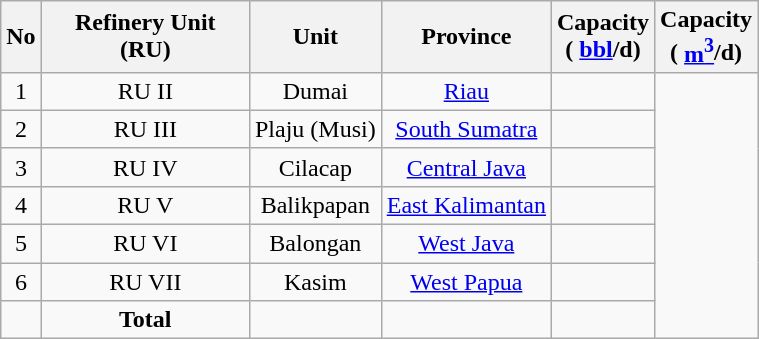<table class="wikitable" style="text-align:center; width:40%;">
<tr>
<th scope="col">No</th>
<th scope="col">Refinery Unit (RU)</th>
<th scope="col">Unit</th>
<th scope="col">Province</th>
<th scope="col">Capacity <br>( <a href='#'>bbl</a>/d)</th>
<th scope="col">Capacity <br>( <a href='#'>m<sup>3</sup></a>/d)</th>
</tr>
<tr>
<td>1</td>
<td>RU II</td>
<td>Dumai</td>
<td><a href='#'>Riau</a></td>
<td></td>
</tr>
<tr>
<td>2</td>
<td>RU III</td>
<td>Plaju (Musi)</td>
<td><a href='#'>South Sumatra</a></td>
<td></td>
</tr>
<tr>
<td>3</td>
<td>RU IV</td>
<td>Cilacap</td>
<td><a href='#'>Central Java</a></td>
<td></td>
</tr>
<tr>
<td>4</td>
<td>RU V</td>
<td>Balikpapan</td>
<td><a href='#'>East Kalimantan</a></td>
<td></td>
</tr>
<tr>
<td>5</td>
<td>RU VI</td>
<td>Balongan</td>
<td><a href='#'>West Java</a></td>
<td></td>
</tr>
<tr>
<td>6</td>
<td>RU VII</td>
<td>Kasim</td>
<td><a href='#'>West Papua</a></td>
<td></td>
</tr>
<tr>
<td></td>
<td><strong>Total</strong></td>
<td></td>
<td></td>
<td></td>
</tr>
</table>
